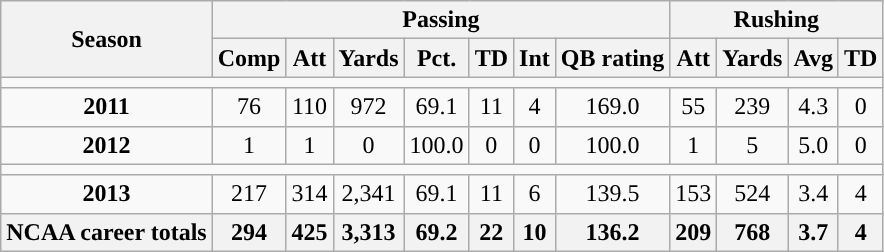<table class=wikitable style="text-align:center;">
<tr>
<th rowspan=2>Season</th>
<th colspan=7>Passing</th>
<th colspan=4>Rushing</th>
</tr>
<tr>
<th>Comp</th>
<th>Att</th>
<th>Yards</th>
<th>Pct.</th>
<th>TD</th>
<th>Int</th>
<th>QB rating</th>
<th>Att</th>
<th>Yards</th>
<th>Avg</th>
<th>TD</th>
</tr>
<tr>
<td ! colspan="12"></td>
</tr>
<tr>
<td><strong>2011</strong></td>
<td>76</td>
<td>110</td>
<td>972</td>
<td>69.1</td>
<td>11</td>
<td>4</td>
<td>169.0</td>
<td>55</td>
<td>239</td>
<td>4.3</td>
<td>0</td>
</tr>
<tr>
<td><strong>2012</strong></td>
<td>1</td>
<td>1</td>
<td>0</td>
<td>100.0</td>
<td>0</td>
<td>0</td>
<td>100.0</td>
<td>1</td>
<td>5</td>
<td>5.0</td>
<td>0</td>
</tr>
<tr>
<td ! colspan="12"></td>
</tr>
<tr>
<td><strong>2013</strong></td>
<td>217</td>
<td>314</td>
<td>2,341</td>
<td>69.1</td>
<td>11</td>
<td>6</td>
<td>139.5</td>
<td>153</td>
<td>524</td>
<td>3.4</td>
<td>4</td>
</tr>
<tr>
<th>NCAA career totals</th>
<th>294</th>
<th>425</th>
<th>3,313</th>
<th>69.2</th>
<th>22</th>
<th>10</th>
<th>136.2</th>
<th>209</th>
<th>768</th>
<th>3.7</th>
<th>4</th>
</tr>
</table>
